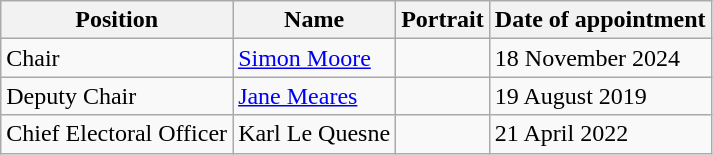<table class="wikitable">
<tr>
<th>Position</th>
<th>Name</th>
<th>Portrait</th>
<th>Date of appointment</th>
</tr>
<tr>
<td>Chair</td>
<td><a href='#'>Simon Moore</a></td>
<td></td>
<td>18 November 2024</td>
</tr>
<tr>
<td>Deputy Chair</td>
<td><a href='#'>Jane Meares</a></td>
<td></td>
<td>19 August 2019</td>
</tr>
<tr>
<td>Chief Electoral Officer</td>
<td>Karl Le Quesne</td>
<td></td>
<td>21 April 2022</td>
</tr>
</table>
